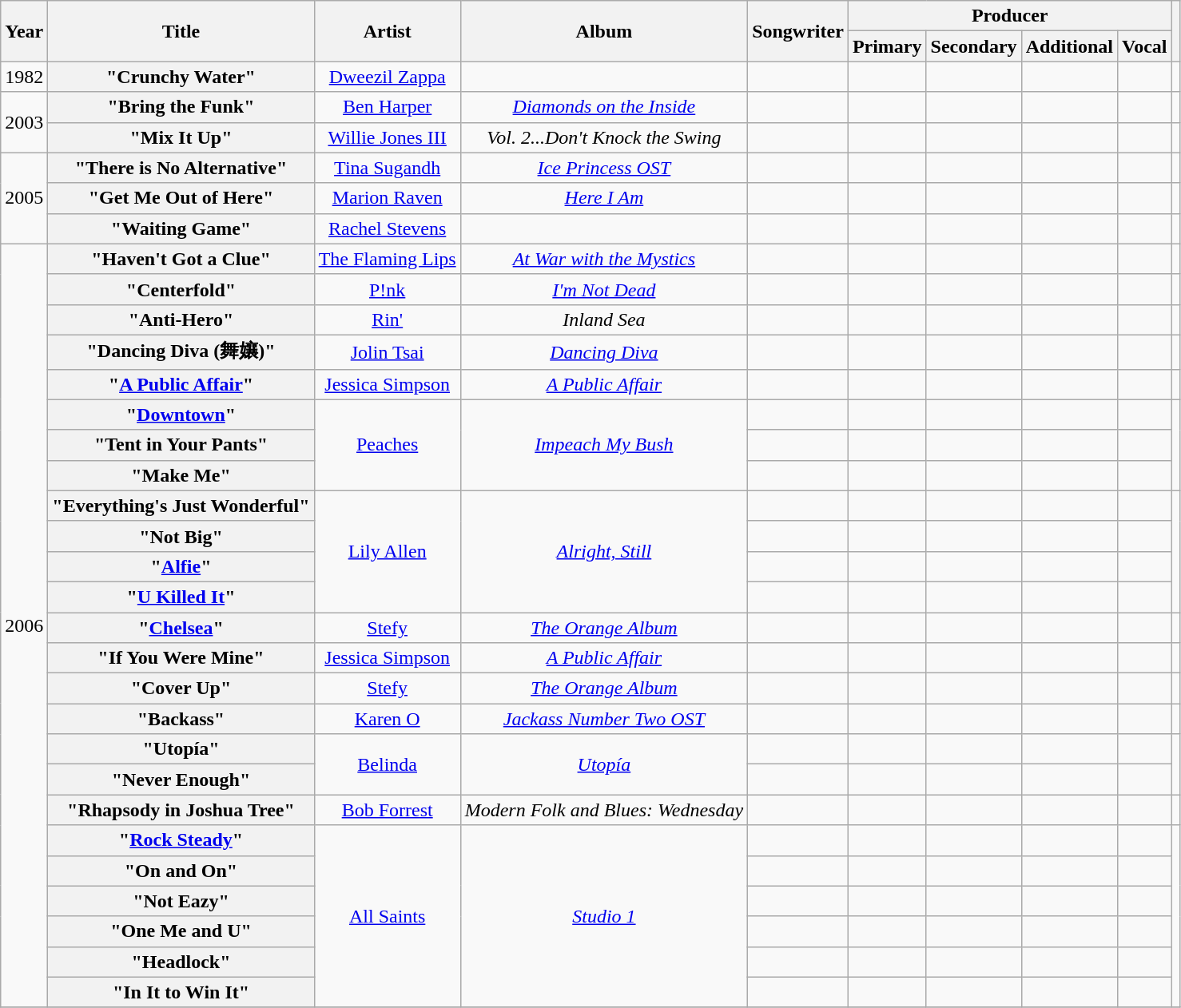<table class="wikitable plainrowheaders" style="text-align:center;">
<tr>
<th scope="col" rowspan="2">Year</th>
<th scope="col" rowspan="2">Title</th>
<th scope="col" rowspan="2">Artist</th>
<th scope="col" rowspan="2">Album</th>
<th scope="col" rowspan="2">Songwriter</th>
<th scope="col" colspan="4">Producer</th>
<th scope="col" rowspan="2" class="unsortable"></th>
</tr>
<tr>
<th scope="col">Primary</th>
<th scope="col">Secondary</th>
<th scope="col">Additional</th>
<th scope="col">Vocal</th>
</tr>
<tr>
<td>1982</td>
<th scope="row">"Crunchy Water"</th>
<td><a href='#'>Dweezil Zappa</a></td>
<td></td>
<td></td>
<td></td>
<td></td>
<td></td>
<td></td>
<td></td>
</tr>
<tr>
<td rowspan="2">2003</td>
<th scope="row">"Bring the Funk"</th>
<td><a href='#'>Ben Harper</a></td>
<td><em><a href='#'>Diamonds on the Inside</a></em></td>
<td></td>
<td></td>
<td></td>
<td></td>
<td></td>
<td></td>
</tr>
<tr>
<th scope="row">"Mix It Up"</th>
<td><a href='#'>Willie Jones III</a></td>
<td><em>Vol. 2...Don't Knock the Swing</em></td>
<td></td>
<td></td>
<td></td>
<td></td>
<td></td>
<td></td>
</tr>
<tr>
<td rowspan="3">2005</td>
<th scope="row">"There is No Alternative"</th>
<td><a href='#'>Tina Sugandh</a></td>
<td><em><a href='#'>Ice Princess OST</a></em></td>
<td></td>
<td></td>
<td></td>
<td></td>
<td></td>
<td></td>
</tr>
<tr>
<th scope="row">"Get Me Out of Here"</th>
<td><a href='#'>Marion Raven</a></td>
<td><em><a href='#'>Here I Am</a></em></td>
<td></td>
<td></td>
<td></td>
<td></td>
<td></td>
<td></td>
</tr>
<tr>
<th scope="row">"Waiting Game"</th>
<td><a href='#'>Rachel Stevens</a></td>
<td></td>
<td></td>
<td></td>
<td></td>
<td></td>
<td></td>
<td></td>
</tr>
<tr>
<td rowspan="25">2006</td>
<th scope="row">"Haven't Got a Clue"</th>
<td><a href='#'>The Flaming Lips</a></td>
<td><em><a href='#'>At War with the Mystics</a></em></td>
<td></td>
<td></td>
<td></td>
<td></td>
<td></td>
<td></td>
</tr>
<tr>
<th scope="row">"Centerfold"</th>
<td><a href='#'>P!nk</a></td>
<td><em><a href='#'>I'm Not Dead</a></em></td>
<td></td>
<td></td>
<td></td>
<td></td>
<td></td>
<td></td>
</tr>
<tr>
<th scope="row">"Anti-Hero"<br></th>
<td><a href='#'>Rin'</a></td>
<td><em>Inland Sea</em></td>
<td></td>
<td></td>
<td></td>
<td></td>
<td></td>
<td></td>
</tr>
<tr>
<th scope="row">"Dancing Diva (舞孃)"</th>
<td><a href='#'>Jolin Tsai</a></td>
<td><em><a href='#'>Dancing Diva</a></em></td>
<td></td>
<td></td>
<td></td>
<td></td>
<td></td>
<td></td>
</tr>
<tr>
<th scope="row">"<a href='#'>A Public Affair</a>"</th>
<td><a href='#'>Jessica Simpson</a></td>
<td><em><a href='#'>A Public Affair</a></em></td>
<td></td>
<td></td>
<td></td>
<td></td>
<td></td>
<td></td>
</tr>
<tr>
<th scope="row">"<a href='#'>Downtown</a>"</th>
<td rowspan="3"><a href='#'>Peaches</a></td>
<td rowspan="3"><em><a href='#'>Impeach My Bush</a></em></td>
<td></td>
<td></td>
<td></td>
<td></td>
<td></td>
<td rowspan="3"></td>
</tr>
<tr>
<th scope="row">"Tent in Your Pants"</th>
<td></td>
<td></td>
<td></td>
<td></td>
<td></td>
</tr>
<tr>
<th scope="row">"Make Me"</th>
<td></td>
<td></td>
<td></td>
<td></td>
<td></td>
</tr>
<tr>
<th scope="row">"Everything's Just Wonderful"</th>
<td rowspan="4"><a href='#'>Lily Allen</a></td>
<td rowspan="4"><em><a href='#'>Alright, Still</a></em></td>
<td></td>
<td></td>
<td></td>
<td></td>
<td></td>
<td rowspan="4"></td>
</tr>
<tr>
<th scope="row">"Not Big"</th>
<td></td>
<td></td>
<td></td>
<td></td>
<td></td>
</tr>
<tr>
<th scope="row">"<a href='#'>Alfie</a>"</th>
<td></td>
<td></td>
<td></td>
<td></td>
<td></td>
</tr>
<tr>
<th scope="row">"<a href='#'>U Killed It</a>"</th>
<td></td>
<td></td>
<td></td>
<td></td>
<td></td>
</tr>
<tr>
<th scope="row">"<a href='#'>Chelsea</a>"</th>
<td><a href='#'>Stefy</a></td>
<td><em><a href='#'>The Orange Album</a></em></td>
<td></td>
<td></td>
<td></td>
<td></td>
<td></td>
<td></td>
</tr>
<tr>
<th scope="row">"If You Were Mine"</th>
<td><a href='#'>Jessica Simpson</a></td>
<td><em><a href='#'>A Public Affair</a></em></td>
<td></td>
<td></td>
<td></td>
<td></td>
<td></td>
<td></td>
</tr>
<tr>
<th scope="row">"Cover Up"</th>
<td><a href='#'>Stefy</a></td>
<td><em><a href='#'>The Orange Album</a></em></td>
<td></td>
<td></td>
<td></td>
<td></td>
<td></td>
<td></td>
</tr>
<tr>
<th scope="row">"Backass"<br></th>
<td><a href='#'>Karen O</a></td>
<td><em><a href='#'>Jackass Number Two OST</a></em></td>
<td></td>
<td></td>
<td></td>
<td></td>
<td></td>
<td></td>
</tr>
<tr>
<th scope="row">"Utopía"</th>
<td rowspan="2"><a href='#'>Belinda</a></td>
<td rowspan="2"><em><a href='#'>Utopía</a></em></td>
<td></td>
<td></td>
<td></td>
<td></td>
<td></td>
<td rowspan="2"></td>
</tr>
<tr>
<th scope="row">"Never Enough"</th>
<td></td>
<td></td>
<td></td>
<td></td>
<td></td>
</tr>
<tr>
<th scope="row">"Rhapsody in Joshua Tree"</th>
<td><a href='#'>Bob Forrest</a></td>
<td><em>Modern Folk and Blues: Wednesday</em></td>
<td></td>
<td></td>
<td></td>
<td></td>
<td></td>
<td></td>
</tr>
<tr>
<th scope="row">"<a href='#'>Rock Steady</a>"</th>
<td rowspan="6"><a href='#'>All Saints</a></td>
<td rowspan="6"><em><a href='#'>Studio 1</a></em></td>
<td></td>
<td></td>
<td></td>
<td></td>
<td></td>
<td rowspan="6"></td>
</tr>
<tr>
<th scope="row">"On and On"</th>
<td></td>
<td></td>
<td></td>
<td></td>
<td></td>
</tr>
<tr>
<th scope="row">"Not Eazy"</th>
<td></td>
<td></td>
<td></td>
<td></td>
<td></td>
</tr>
<tr>
<th scope="row">"One Me and U"</th>
<td></td>
<td></td>
<td></td>
<td></td>
<td></td>
</tr>
<tr>
<th scope="row">"Headlock"</th>
<td></td>
<td></td>
<td></td>
<td></td>
<td></td>
</tr>
<tr>
<th scope="row">"In It to Win It"</th>
<td></td>
<td></td>
<td></td>
<td></td>
<td></td>
</tr>
<tr>
</tr>
</table>
